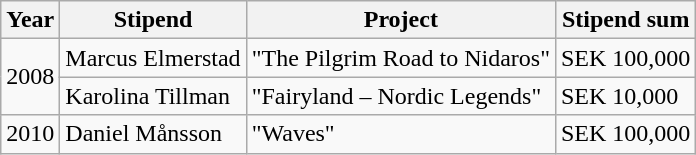<table class="wikitable">
<tr>
<th>Year</th>
<th>Stipend</th>
<th>Project</th>
<th>Stipend sum</th>
</tr>
<tr>
<td rowspan="2">2008</td>
<td>Marcus Elmerstad</td>
<td>"The Pilgrim Road to Nidaros"</td>
<td>SEK 100,000</td>
</tr>
<tr>
<td>Karolina Tillman</td>
<td>"Fairyland – Nordic Legends"</td>
<td>SEK 10,000</td>
</tr>
<tr>
<td>2010</td>
<td>Daniel Månsson</td>
<td>"Waves"</td>
<td>SEK 100,000</td>
</tr>
</table>
